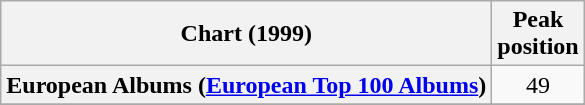<table class="wikitable sortable plainrowheaders" style="text-align:center">
<tr>
<th scope="col">Chart (1999)</th>
<th scope="col">Peak<br>position</th>
</tr>
<tr>
<th scope="row">European Albums (<a href='#'>European Top 100 Albums</a>)</th>
<td>49</td>
</tr>
<tr>
</tr>
<tr>
</tr>
<tr>
</tr>
<tr>
</tr>
<tr>
</tr>
<tr>
</tr>
<tr>
</tr>
<tr>
</tr>
</table>
